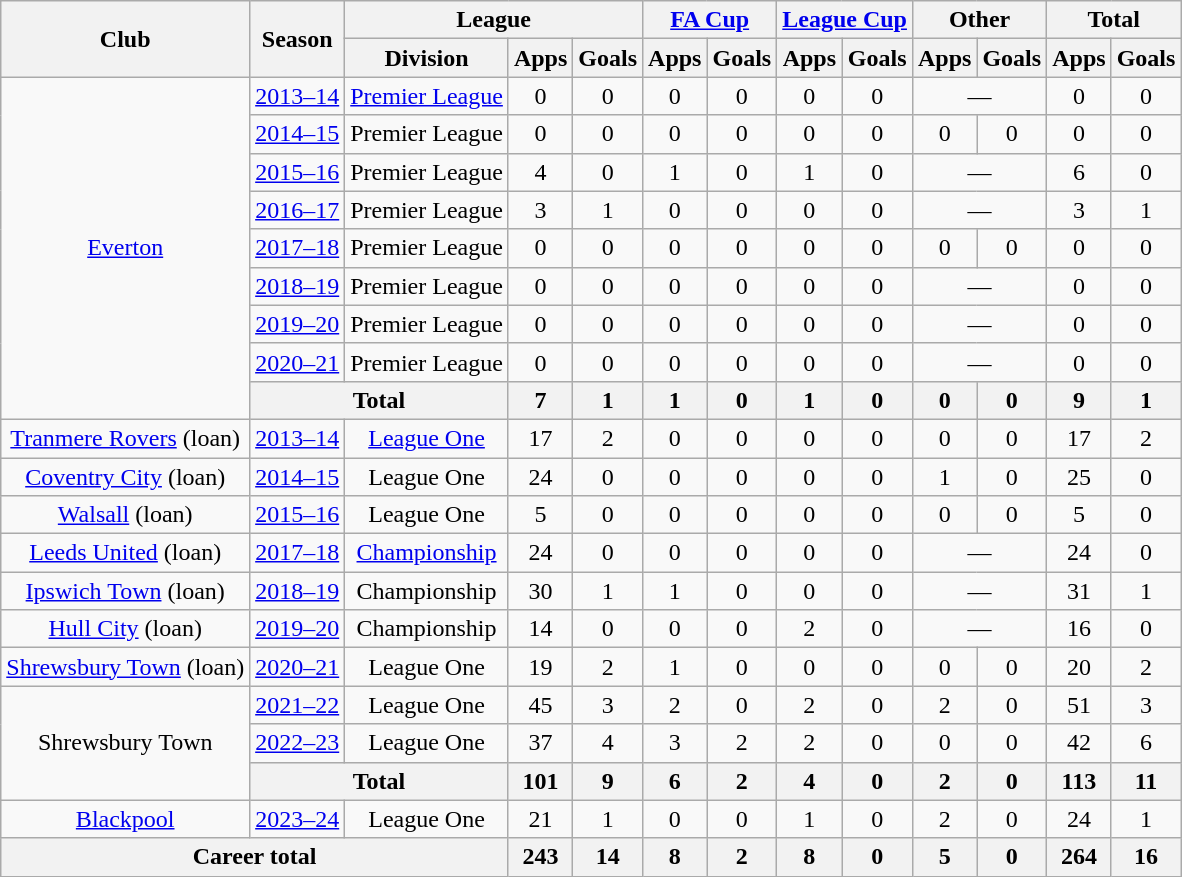<table class=wikitable style=text-align:center>
<tr>
<th rowspan=2>Club</th>
<th rowspan=2>Season</th>
<th colspan=3>League</th>
<th colspan=2><a href='#'>FA Cup</a></th>
<th colspan=2><a href='#'>League Cup</a></th>
<th colspan=2>Other</th>
<th colspan=2>Total</th>
</tr>
<tr>
<th>Division</th>
<th>Apps</th>
<th>Goals</th>
<th>Apps</th>
<th>Goals</th>
<th>Apps</th>
<th>Goals</th>
<th>Apps</th>
<th>Goals</th>
<th>Apps</th>
<th>Goals</th>
</tr>
<tr>
<td rowspan=9><a href='#'>Everton</a></td>
<td><a href='#'>2013–14</a></td>
<td><a href='#'>Premier League</a></td>
<td>0</td>
<td>0</td>
<td>0</td>
<td>0</td>
<td>0</td>
<td>0</td>
<td colspan=2>—</td>
<td>0</td>
<td>0</td>
</tr>
<tr>
<td><a href='#'>2014–15</a></td>
<td>Premier League</td>
<td>0</td>
<td>0</td>
<td>0</td>
<td>0</td>
<td>0</td>
<td>0</td>
<td>0</td>
<td>0</td>
<td>0</td>
<td>0</td>
</tr>
<tr>
<td><a href='#'>2015–16</a></td>
<td>Premier League</td>
<td>4</td>
<td>0</td>
<td>1</td>
<td>0</td>
<td>1</td>
<td>0</td>
<td colspan=2>—</td>
<td>6</td>
<td>0</td>
</tr>
<tr>
<td><a href='#'>2016–17</a></td>
<td>Premier League</td>
<td>3</td>
<td>1</td>
<td>0</td>
<td>0</td>
<td>0</td>
<td>0</td>
<td colspan=2>—</td>
<td>3</td>
<td>1</td>
</tr>
<tr>
<td><a href='#'>2017–18</a></td>
<td>Premier League</td>
<td>0</td>
<td>0</td>
<td>0</td>
<td>0</td>
<td>0</td>
<td>0</td>
<td>0</td>
<td>0</td>
<td>0</td>
<td>0</td>
</tr>
<tr>
<td><a href='#'>2018–19</a></td>
<td>Premier League</td>
<td>0</td>
<td>0</td>
<td>0</td>
<td>0</td>
<td>0</td>
<td>0</td>
<td colspan=2>—</td>
<td>0</td>
<td>0</td>
</tr>
<tr>
<td><a href='#'>2019–20</a></td>
<td>Premier League</td>
<td>0</td>
<td>0</td>
<td>0</td>
<td>0</td>
<td>0</td>
<td>0</td>
<td colspan=2>—</td>
<td>0</td>
<td>0</td>
</tr>
<tr>
<td><a href='#'>2020–21</a></td>
<td>Premier League</td>
<td>0</td>
<td>0</td>
<td>0</td>
<td>0</td>
<td>0</td>
<td>0</td>
<td colspan=2>—</td>
<td>0</td>
<td>0</td>
</tr>
<tr>
<th colspan=2>Total</th>
<th>7</th>
<th>1</th>
<th>1</th>
<th>0</th>
<th>1</th>
<th>0</th>
<th>0</th>
<th>0</th>
<th>9</th>
<th>1</th>
</tr>
<tr>
<td><a href='#'>Tranmere Rovers</a> (loan)</td>
<td><a href='#'>2013–14</a></td>
<td><a href='#'>League One</a></td>
<td>17</td>
<td>2</td>
<td>0</td>
<td>0</td>
<td>0</td>
<td>0</td>
<td>0</td>
<td>0</td>
<td>17</td>
<td>2</td>
</tr>
<tr>
<td><a href='#'>Coventry City</a> (loan)</td>
<td><a href='#'>2014–15</a></td>
<td>League One</td>
<td>24</td>
<td>0</td>
<td>0</td>
<td>0</td>
<td>0</td>
<td>0</td>
<td>1</td>
<td>0</td>
<td>25</td>
<td>0</td>
</tr>
<tr>
<td><a href='#'>Walsall</a> (loan)</td>
<td><a href='#'>2015–16</a></td>
<td>League One</td>
<td>5</td>
<td>0</td>
<td>0</td>
<td>0</td>
<td>0</td>
<td>0</td>
<td>0</td>
<td>0</td>
<td>5</td>
<td>0</td>
</tr>
<tr>
<td><a href='#'>Leeds United</a> (loan)</td>
<td><a href='#'>2017–18</a></td>
<td><a href='#'>Championship</a></td>
<td>24</td>
<td>0</td>
<td>0</td>
<td>0</td>
<td>0</td>
<td>0</td>
<td colspan=2>—</td>
<td>24</td>
<td>0</td>
</tr>
<tr>
<td><a href='#'>Ipswich Town</a> (loan)</td>
<td><a href='#'>2018–19</a></td>
<td>Championship</td>
<td>30</td>
<td>1</td>
<td>1</td>
<td>0</td>
<td>0</td>
<td>0</td>
<td colspan=2>—</td>
<td>31</td>
<td>1</td>
</tr>
<tr>
<td><a href='#'>Hull City</a> (loan)</td>
<td><a href='#'>2019–20</a></td>
<td>Championship</td>
<td>14</td>
<td>0</td>
<td>0</td>
<td>0</td>
<td>2</td>
<td>0</td>
<td colspan=2>—</td>
<td>16</td>
<td>0</td>
</tr>
<tr>
<td><a href='#'>Shrewsbury Town</a> (loan)</td>
<td><a href='#'>2020–21</a></td>
<td>League One</td>
<td>19</td>
<td>2</td>
<td>1</td>
<td>0</td>
<td>0</td>
<td>0</td>
<td>0</td>
<td>0</td>
<td>20</td>
<td>2</td>
</tr>
<tr>
<td rowspan="3">Shrewsbury Town</td>
<td><a href='#'>2021–22</a></td>
<td>League One</td>
<td>45</td>
<td>3</td>
<td>2</td>
<td>0</td>
<td>2</td>
<td>0</td>
<td>2</td>
<td>0</td>
<td>51</td>
<td>3</td>
</tr>
<tr>
<td><a href='#'>2022–23</a></td>
<td>League One</td>
<td>37</td>
<td>4</td>
<td>3</td>
<td>2</td>
<td>2</td>
<td>0</td>
<td>0</td>
<td>0</td>
<td>42</td>
<td>6</td>
</tr>
<tr>
<th colspan="2">Total</th>
<th>101</th>
<th>9</th>
<th>6</th>
<th>2</th>
<th>4</th>
<th>0</th>
<th>2</th>
<th>0</th>
<th>113</th>
<th>11</th>
</tr>
<tr>
<td><a href='#'>Blackpool</a></td>
<td><a href='#'>2023–24</a></td>
<td>League One</td>
<td>21</td>
<td>1</td>
<td>0</td>
<td>0</td>
<td>1</td>
<td>0</td>
<td>2</td>
<td>0</td>
<td>24</td>
<td>1</td>
</tr>
<tr>
<th colspan=3>Career total</th>
<th>243</th>
<th>14</th>
<th>8</th>
<th>2</th>
<th>8</th>
<th>0</th>
<th>5</th>
<th>0</th>
<th>264</th>
<th>16</th>
</tr>
</table>
